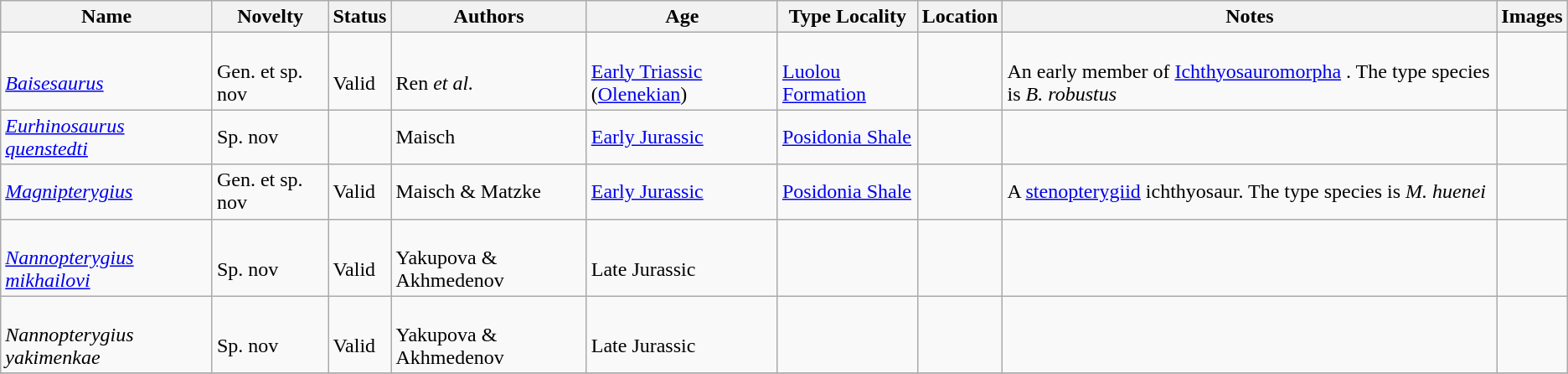<table class="wikitable">
<tr>
<th>Name</th>
<th>Novelty</th>
<th>Status</th>
<th>Authors</th>
<th>Age</th>
<th>Type Locality</th>
<th>Location</th>
<th>Notes</th>
<th>Images</th>
</tr>
<tr>
<td><br><em><a href='#'>Baisesaurus</a></em></td>
<td><br>Gen. et sp. nov</td>
<td><br>Valid</td>
<td><br>Ren <em>et al.</em></td>
<td><br><a href='#'>Early Triassic</a> (<a href='#'>Olenekian</a>)</td>
<td><br><a href='#'>Luolou Formation</a></td>
<td><br></td>
<td><br>An early member of <a href='#'>Ichthyosauromorpha</a> . The type species is <em>B. robustus</em></td>
<td></td>
</tr>
<tr>
<td><a href='#'><em>Eurhinosaurus quenstedti</em></a></td>
<td>Sp. nov</td>
<td></td>
<td>Maisch</td>
<td><a href='#'>Early Jurassic</a></td>
<td><a href='#'>Posidonia Shale</a></td>
<td></td>
<td></td>
<td></td>
</tr>
<tr>
<td><em><a href='#'>Magnipterygius</a></em></td>
<td>Gen. et sp. nov</td>
<td>Valid</td>
<td>Maisch & Matzke</td>
<td><a href='#'>Early Jurassic</a></td>
<td><a href='#'>Posidonia Shale</a></td>
<td></td>
<td>A <a href='#'>stenopterygiid</a> ichthyosaur. The type species is <em>M. huenei</em></td>
<td></td>
</tr>
<tr>
<td><br><em><a href='#'>Nannopterygius mikhailovi</a></em></td>
<td><br>Sp. nov</td>
<td><br>Valid</td>
<td><br>Yakupova & Akhmedenov</td>
<td><br>Late Jurassic</td>
<td></td>
<td><br></td>
<td></td>
<td></td>
</tr>
<tr>
<td><br><em>Nannopterygius yakimenkae</em></td>
<td><br>Sp. nov</td>
<td><br>Valid</td>
<td><br>Yakupova & Akhmedenov</td>
<td><br>Late Jurassic</td>
<td></td>
<td><br></td>
<td></td>
<td></td>
</tr>
<tr>
</tr>
</table>
